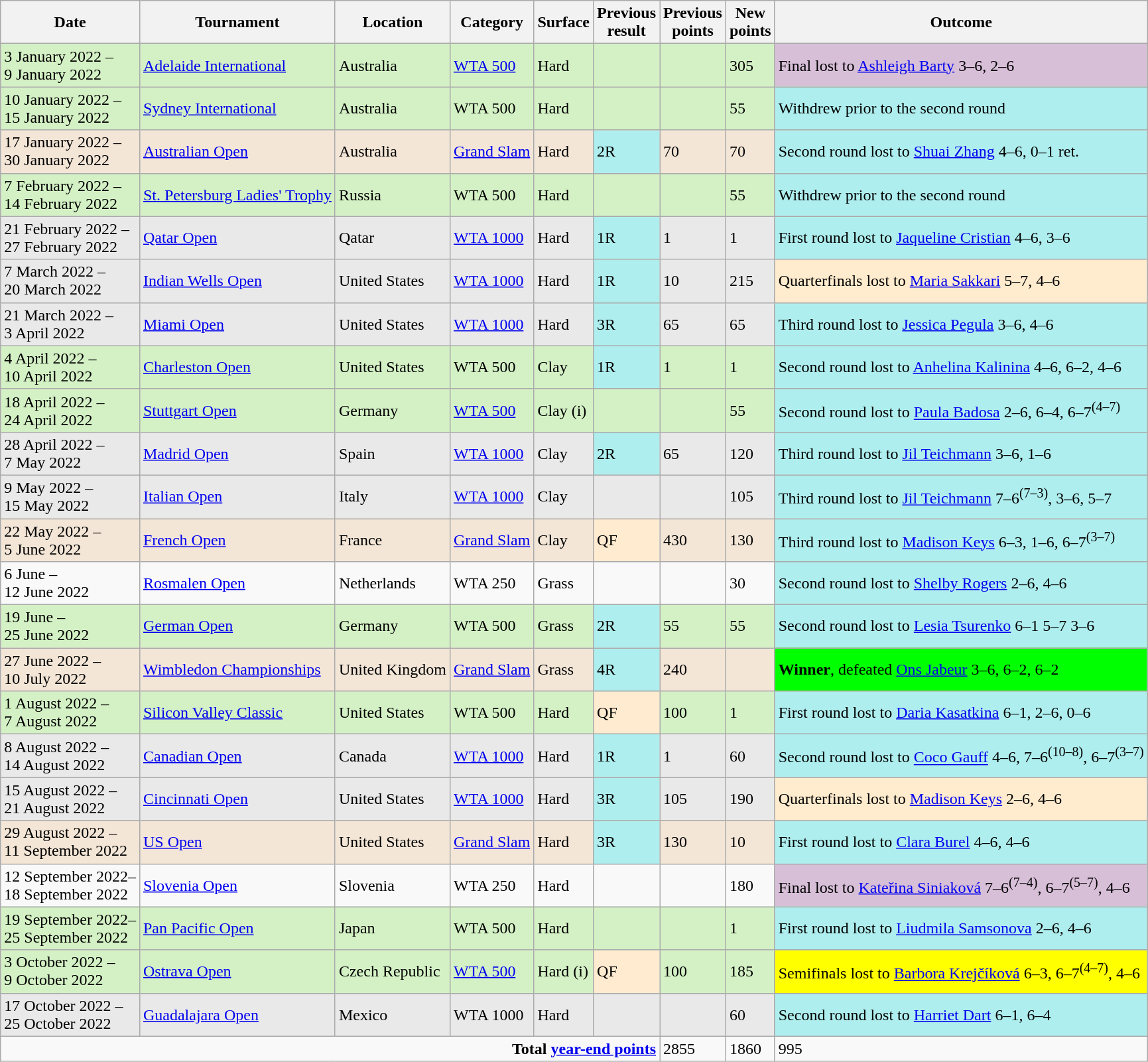<table class="wikitable">
<tr>
<th>Date</th>
<th>Tournament</th>
<th>Location</th>
<th>Category</th>
<th>Surface</th>
<th>Previous<br>result</th>
<th>Previous<br>points</th>
<th>New<br>points</th>
<th>Outcome</th>
</tr>
<tr style="background:#d4f1c5">
<td>3 January 2022 –<br>9 January 2022</td>
<td><a href='#'>Adelaide International</a></td>
<td>Australia</td>
<td><a href='#'>WTA 500</a></td>
<td>Hard</td>
<td></td>
<td></td>
<td>305</td>
<td bgcolor=thistle>Final lost to  <a href='#'>Ashleigh Barty</a> 3–6, 2–6</td>
</tr>
<tr style="background:#d4f1c5">
<td>10 January 2022 –<br>15 January 2022</td>
<td><a href='#'>Sydney International</a></td>
<td>Australia</td>
<td>WTA 500</td>
<td>Hard</td>
<td></td>
<td></td>
<td>55</td>
<td bgcolor=afeeee>Withdrew prior to the second round</td>
</tr>
<tr style="background:#f3e6d7">
<td>17 January 2022 –<br>30 January 2022</td>
<td><a href='#'>Australian Open</a></td>
<td>Australia</td>
<td><a href='#'>Grand Slam</a></td>
<td>Hard</td>
<td bgcolor=afeeee>2R</td>
<td>70</td>
<td>70</td>
<td bgcolor=afeeee>Second round lost to  <a href='#'>Shuai Zhang</a> 4–6, 0–1 ret.</td>
</tr>
<tr style="background:#d4f1c5">
<td>7 February 2022 –<br>14 February 2022</td>
<td><a href='#'>St. Petersburg Ladies' Trophy</a></td>
<td>Russia</td>
<td>WTA 500</td>
<td>Hard</td>
<td></td>
<td></td>
<td>55</td>
<td bgcolor=afeeee>Withdrew prior to the second round</td>
</tr>
<tr style="background:#e9e9e9">
<td>21 February 2022 –<br>27 February 2022</td>
<td><a href='#'>Qatar Open</a></td>
<td>Qatar</td>
<td><a href='#'>WTA 1000</a></td>
<td>Hard</td>
<td bgcolor=afeeee>1R</td>
<td>1</td>
<td>1</td>
<td bgcolor=afeeee>First round lost to  <a href='#'>Jaqueline Cristian</a> 4–6, 3–6</td>
</tr>
<tr style="background:#e9e9e9">
<td>7 March 2022 –<br>20 March 2022</td>
<td><a href='#'>Indian Wells Open</a></td>
<td>United States</td>
<td><a href='#'>WTA 1000</a></td>
<td>Hard</td>
<td bgcolor=afeeee>1R</td>
<td>10</td>
<td>215</td>
<td bgcolor=ffebcd>Quarterfinals lost to  <a href='#'>Maria Sakkari</a> 5–7, 4–6</td>
</tr>
<tr style="background:#e9e9e9">
<td>21 March 2022 –<br>3 April 2022</td>
<td><a href='#'>Miami Open</a></td>
<td>United States</td>
<td><a href='#'>WTA 1000</a></td>
<td>Hard</td>
<td bgcolor=afeeee>3R</td>
<td>65</td>
<td>65</td>
<td bgcolor=afeeee>Third round lost to  <a href='#'>Jessica Pegula</a> 3–6, 4–6</td>
</tr>
<tr style="background:#d4f1c5;">
<td>4 April 2022 –<br>10 April 2022</td>
<td><a href='#'>Charleston Open</a></td>
<td>United States</td>
<td>WTA 500</td>
<td>Clay</td>
<td bgcolor=afeeee>1R</td>
<td>1</td>
<td>1</td>
<td bgcolor=afeeee>Second round lost to  <a href='#'>Anhelina Kalinina</a> 4–6, 6–2, 4–6</td>
</tr>
<tr style="background:#d4f1c5">
<td>18 April 2022 –<br>24 April 2022</td>
<td><a href='#'>Stuttgart Open</a></td>
<td>Germany</td>
<td><a href='#'>WTA 500</a></td>
<td>Clay (i)</td>
<td></td>
<td></td>
<td>55</td>
<td bgcolor=afeeee>Second round lost to  <a href='#'>Paula Badosa</a> 2–6, 6–4, 6–7<sup>(4–7)</sup></td>
</tr>
<tr style="background:#e9e9e9">
<td>28 April 2022 –<br>7 May 2022</td>
<td><a href='#'>Madrid Open</a></td>
<td>Spain</td>
<td><a href='#'>WTA 1000</a></td>
<td>Clay</td>
<td bgcolor=afeeee>2R</td>
<td>65</td>
<td>120</td>
<td bgcolor=afeeee>Third round lost to  <a href='#'>Jil Teichmann</a> 3–6, 1–6</td>
</tr>
<tr style="background:#e9e9e9">
<td>9 May 2022 –<br>15 May 2022</td>
<td><a href='#'>Italian Open</a></td>
<td>Italy</td>
<td><a href='#'>WTA 1000</a></td>
<td>Clay</td>
<td></td>
<td></td>
<td>105</td>
<td bgcolor=afeeee>Third round lost to  <a href='#'>Jil Teichmann</a> 7–6<sup>(7–3)</sup>, 3–6, 5–7</td>
</tr>
<tr style="background:#f3e6d7">
<td>22 May 2022 –<br>5 June 2022</td>
<td><a href='#'>French Open</a></td>
<td>France</td>
<td><a href='#'>Grand Slam</a></td>
<td>Clay</td>
<td bgcolor=ffebd>QF</td>
<td>430</td>
<td>130</td>
<td bgcolor=afeeee>Third round lost to  <a href='#'>Madison Keys</a> 6–3, 1–6,  6–7<sup>(3–7)</sup></td>
</tr>
<tr>
<td>6 June –<br>12 June 2022</td>
<td><a href='#'>Rosmalen Open</a></td>
<td>Netherlands</td>
<td>WTA 250</td>
<td>Grass</td>
<td></td>
<td></td>
<td>30</td>
<td bgcolor=afeeee>Second round lost to  <a href='#'>Shelby Rogers</a> 2–6, 4–6</td>
</tr>
<tr style="background:#d4f1c5">
<td>19 June –<br>25 June 2022</td>
<td><a href='#'>German Open</a></td>
<td>Germany</td>
<td>WTA 500</td>
<td>Grass</td>
<td bgcolor=afeeee>2R</td>
<td>55</td>
<td>55</td>
<td bgcolor=afeeee>Second round lost to  <a href='#'>Lesia Tsurenko</a>  6–1 5–7 3–6</td>
</tr>
<tr style="background:#f3e6d7">
<td>27 June 2022 –<br>10 July 2022</td>
<td><a href='#'>Wimbledon Championships</a></td>
<td>United Kingdom</td>
<td><a href='#'>Grand Slam</a></td>
<td>Grass</td>
<td bgcolor=afeeee>4R</td>
<td>240</td>
<td></td>
<td bgcolor=lime><strong>Winner</strong>, defeated  <a href='#'>Ons Jabeur</a> 3–6, 6–2, 6–2</td>
</tr>
<tr style="background:#d4f1c5">
<td>1 August 2022 –<br>7 August 2022</td>
<td><a href='#'>Silicon Valley Classic</a></td>
<td>United States</td>
<td>WTA 500</td>
<td>Hard</td>
<td bgcolor=ffebd>QF</td>
<td>100</td>
<td>1</td>
<td bgcolor=afeeee>First round lost to  <a href='#'>Daria Kasatkina</a> 6–1, 2–6, 0–6</td>
</tr>
<tr style="background:#e9e9e9">
<td>8 August 2022 –<br>14 August 2022</td>
<td><a href='#'>Canadian Open</a></td>
<td>Canada</td>
<td><a href='#'>WTA 1000</a></td>
<td>Hard</td>
<td bgcolor=afeeee>1R</td>
<td>1</td>
<td>60</td>
<td bgcolor=afeeee>Second round lost to  <a href='#'>Coco Gauff</a> 4–6, 7–6<sup>(10–8)</sup>, 6–7<sup>(3–7)</sup></td>
</tr>
<tr style="background:#e9e9e9">
<td>15 August 2022 –<br>21 August 2022</td>
<td><a href='#'>Cincinnati Open</a></td>
<td>United States</td>
<td><a href='#'>WTA 1000</a></td>
<td>Hard</td>
<td bgcolor=afeeee>3R</td>
<td>105</td>
<td>190</td>
<td bgcolor=ffebcd>Quarterfinals lost to  <a href='#'>Madison Keys</a> 2–6, 4–6</td>
</tr>
<tr style="background:#f3e6d7">
<td>29 August 2022 –<br>11 September 2022</td>
<td><a href='#'>US Open</a></td>
<td>United States</td>
<td><a href='#'>Grand Slam</a></td>
<td>Hard</td>
<td bgcolor=afeeee>3R</td>
<td>130</td>
<td>10</td>
<td bgcolor=afeeee>First round lost to  <a href='#'>Clara Burel</a> 4–6, 4–6</td>
</tr>
<tr>
<td>12 September 2022–<br>18 September 2022</td>
<td><a href='#'>Slovenia Open</a></td>
<td>Slovenia</td>
<td>WTA 250</td>
<td>Hard</td>
<td></td>
<td></td>
<td>180</td>
<td bgcolor=thistle>Final lost to  <a href='#'>Kateřina Siniaková</a> 7–6<sup>(7–4)</sup>, 6–7<sup>(5–7)</sup>, 4–6</td>
</tr>
<tr style="background:#d4f1c5">
<td>19 September 2022–<br>25 September 2022</td>
<td><a href='#'>Pan Pacific Open</a></td>
<td>Japan</td>
<td>WTA 500</td>
<td>Hard</td>
<td></td>
<td></td>
<td>1</td>
<td bgcolor=afeeee>First round lost to  <a href='#'>Liudmila Samsonova</a> 2–6, 4–6</td>
</tr>
<tr style="background:#d4f1c5">
<td>3 October 2022 –<br>9 October 2022</td>
<td><a href='#'>Ostrava Open</a></td>
<td>Czech Republic</td>
<td><a href='#'>WTA 500</a></td>
<td>Hard (i)</td>
<td bgcolor=ffebd>QF</td>
<td>100</td>
<td>185</td>
<td bgcolor=yellow>Semifinals lost to  <a href='#'>Barbora Krejčíková</a> 6–3, 6–7<sup>(4–7)</sup>, 4–6</td>
</tr>
<tr style="background:#e9e9e9">
<td>17 October 2022 –<br>25 October 2022</td>
<td><a href='#'>Guadalajara Open</a></td>
<td>Mexico</td>
<td>WTA 1000</td>
<td>Hard</td>
<td></td>
<td></td>
<td>60</td>
<td bgcolor=afeeee>Second round lost to  <a href='#'>Harriet Dart</a> 6–1, 6–4</td>
</tr>
<tr>
<td colspan="6" style="text-align:right"><strong>Total <a href='#'>year-end points</a></strong></td>
<td>2855</td>
<td>1860</td>
<td> 995</td>
</tr>
</table>
